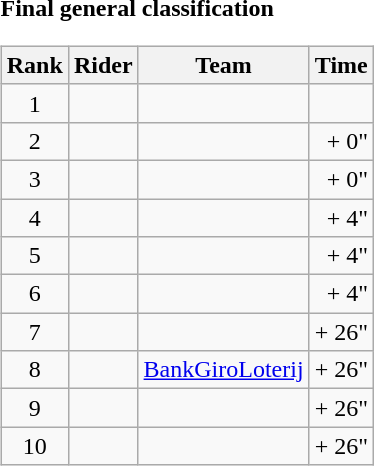<table>
<tr>
<td><strong>Final general classification</strong><br><table class="wikitable">
<tr>
<th scope="col">Rank</th>
<th scope="col">Rider</th>
<th scope="col">Team</th>
<th scope="col">Time</th>
</tr>
<tr>
<td style="text-align:center;">1</td>
<td></td>
<td></td>
<td style="text-align:right;"></td>
</tr>
<tr>
<td style="text-align:center;">2</td>
<td></td>
<td></td>
<td style="text-align:right;">+ 0"</td>
</tr>
<tr>
<td style="text-align:center;">3</td>
<td></td>
<td></td>
<td style="text-align:right;">+ 0"</td>
</tr>
<tr>
<td style="text-align:center;">4</td>
<td></td>
<td></td>
<td style="text-align:right;">+ 4"</td>
</tr>
<tr>
<td style="text-align:center;">5</td>
<td></td>
<td></td>
<td style="text-align:right;">+ 4"</td>
</tr>
<tr>
<td style="text-align:center;">6</td>
<td></td>
<td></td>
<td style="text-align:right;">+ 4"</td>
</tr>
<tr>
<td style="text-align:center;">7</td>
<td></td>
<td></td>
<td style="text-align:right;">+ 26"</td>
</tr>
<tr>
<td style="text-align:center;">8</td>
<td></td>
<td><a href='#'>BankGiroLoterij</a></td>
<td style="text-align:right;">+ 26"</td>
</tr>
<tr>
<td style="text-align:center;">9</td>
<td></td>
<td></td>
<td style="text-align:right;">+ 26"</td>
</tr>
<tr>
<td style="text-align:center;">10</td>
<td></td>
<td></td>
<td style="text-align:right;">+ 26"</td>
</tr>
</table>
</td>
</tr>
</table>
